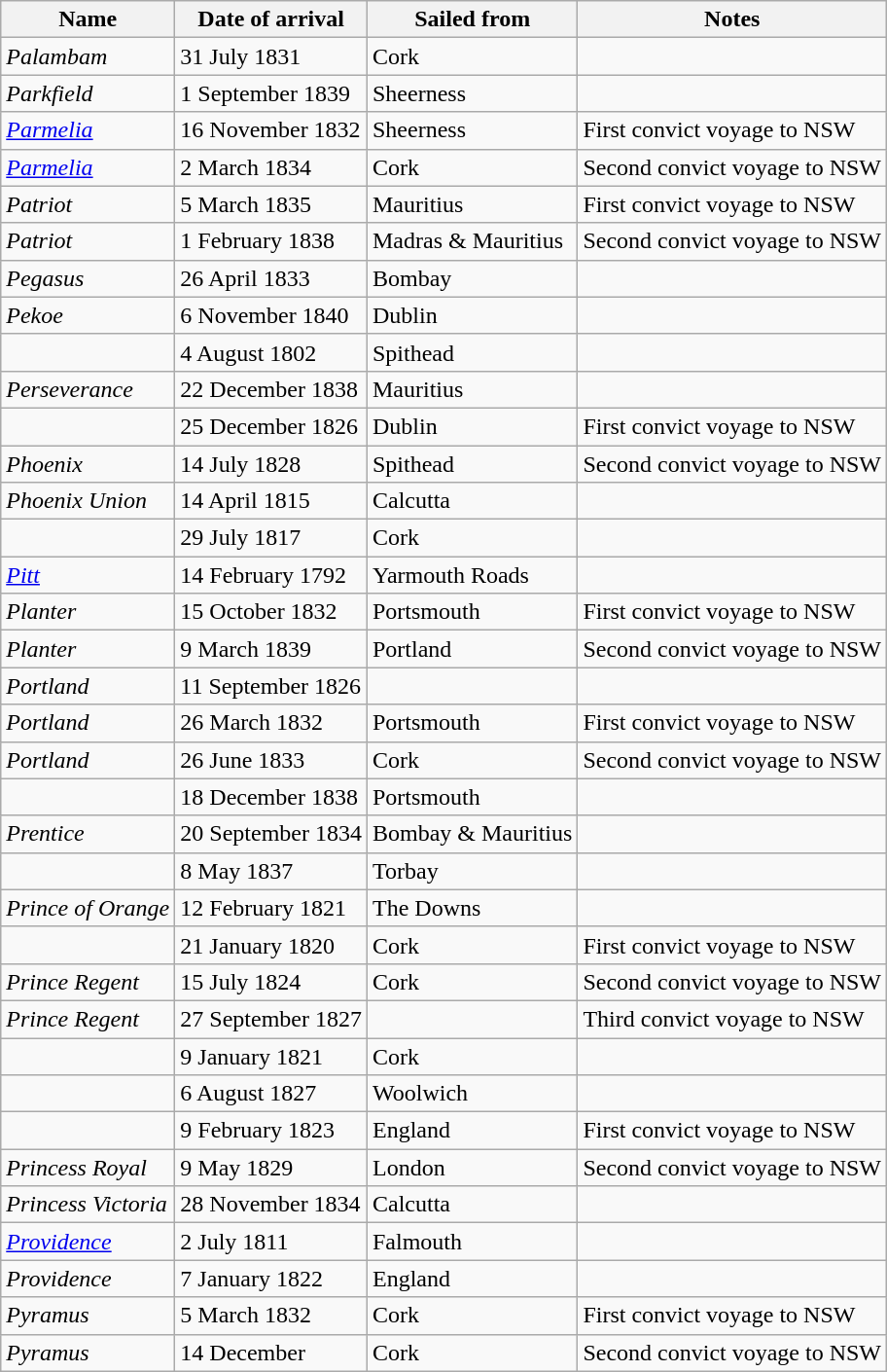<table class="wikitable sortable" border="1">
<tr>
<th>Name</th>
<th>Date of arrival</th>
<th>Sailed from</th>
<th>Notes</th>
</tr>
<tr>
<td><em>Palambam</em></td>
<td>31 July 1831</td>
<td>Cork</td>
<td></td>
</tr>
<tr>
<td><em>Parkfield</em></td>
<td>1 September 1839</td>
<td>Sheerness</td>
<td></td>
</tr>
<tr>
<td><a href='#'><em>Parmelia</em></a></td>
<td>16 November 1832</td>
<td>Sheerness</td>
<td>First convict voyage to NSW</td>
</tr>
<tr>
<td><a href='#'><em>Parmelia</em></a></td>
<td>2 March 1834</td>
<td>Cork</td>
<td>Second convict voyage to NSW</td>
</tr>
<tr>
<td><em>Patriot</em></td>
<td>5 March 1835</td>
<td>Mauritius</td>
<td>First convict voyage to NSW</td>
</tr>
<tr>
<td><em>Patriot</em></td>
<td>1 February 1838</td>
<td>Madras & Mauritius</td>
<td>Second convict voyage to NSW</td>
</tr>
<tr>
<td><em>Pegasus</em></td>
<td>26 April 1833</td>
<td>Bombay</td>
<td></td>
</tr>
<tr>
<td><em>Pekoe</em></td>
<td>6 November 1840</td>
<td>Dublin</td>
<td></td>
</tr>
<tr>
<td></td>
<td>4 August 1802</td>
<td>Spithead</td>
<td></td>
</tr>
<tr>
<td><em>Perseverance</em></td>
<td>22 December 1838</td>
<td>Mauritius</td>
<td></td>
</tr>
<tr>
<td></td>
<td>25 December 1826</td>
<td>Dublin</td>
<td>First convict voyage to NSW</td>
</tr>
<tr>
<td><em>Phoenix</em></td>
<td>14 July 1828</td>
<td>Spithead</td>
<td>Second convict voyage to NSW</td>
</tr>
<tr>
<td><em>Phoenix Union</em></td>
<td>14 April 1815</td>
<td>Calcutta</td>
<td></td>
</tr>
<tr>
<td></td>
<td>29 July 1817</td>
<td>Cork</td>
<td></td>
</tr>
<tr>
<td><a href='#'><em>Pitt</em></a></td>
<td>14 February 1792</td>
<td>Yarmouth Roads</td>
<td></td>
</tr>
<tr>
<td><em>Planter</em></td>
<td>15 October 1832</td>
<td>Portsmouth</td>
<td>First convict voyage to NSW</td>
</tr>
<tr>
<td><em>Planter</em></td>
<td>9 March 1839</td>
<td>Portland</td>
<td>Second convict voyage to NSW</td>
</tr>
<tr>
<td><em>Portland</em></td>
<td>11 September 1826</td>
<td></td>
<td></td>
</tr>
<tr>
<td><em>Portland</em></td>
<td>26 March 1832</td>
<td>Portsmouth</td>
<td>First convict voyage to NSW</td>
</tr>
<tr>
<td><em>Portland</em></td>
<td>26 June 1833</td>
<td>Cork</td>
<td>Second convict voyage to NSW</td>
</tr>
<tr>
<td></td>
<td>18 December 1838</td>
<td>Portsmouth</td>
<td></td>
</tr>
<tr>
<td><em>Prentice</em></td>
<td>20 September 1834</td>
<td>Bombay & Mauritius</td>
<td></td>
</tr>
<tr>
<td></td>
<td>8 May 1837</td>
<td>Torbay</td>
<td></td>
</tr>
<tr>
<td><em>Prince of Orange</em></td>
<td>12 February 1821</td>
<td>The Downs</td>
<td></td>
</tr>
<tr>
<td></td>
<td>21 January 1820</td>
<td>Cork</td>
<td>First convict voyage to NSW</td>
</tr>
<tr>
<td><em>Prince Regent</em></td>
<td>15 July 1824</td>
<td>Cork</td>
<td>Second convict voyage to NSW</td>
</tr>
<tr>
<td><em>Prince Regent</em></td>
<td>27 September 1827</td>
<td></td>
<td>Third convict voyage to NSW</td>
</tr>
<tr>
<td></td>
<td>9 January 1821</td>
<td>Cork</td>
<td></td>
</tr>
<tr>
<td></td>
<td>6 August 1827</td>
<td>Woolwich</td>
<td></td>
</tr>
<tr>
<td></td>
<td>9 February 1823</td>
<td>England</td>
<td>First convict voyage to NSW</td>
</tr>
<tr>
<td><em>Princess Royal</em></td>
<td>9 May 1829</td>
<td>London</td>
<td>Second convict voyage to NSW</td>
</tr>
<tr>
<td><em>Princess Victoria</em></td>
<td>28 November 1834</td>
<td>Calcutta</td>
<td></td>
</tr>
<tr>
<td><em><a href='#'>Providence</a></em></td>
<td>2 July 1811</td>
<td>Falmouth</td>
<td></td>
</tr>
<tr>
<td><em>Providence</em></td>
<td>7 January 1822</td>
<td>England</td>
<td></td>
</tr>
<tr>
<td><em>Pyramus</em></td>
<td>5 March 1832</td>
<td>Cork</td>
<td>First convict voyage to NSW</td>
</tr>
<tr>
<td><em>Pyramus</em></td>
<td>14 December</td>
<td>Cork</td>
<td>Second convict voyage to NSW</td>
</tr>
</table>
